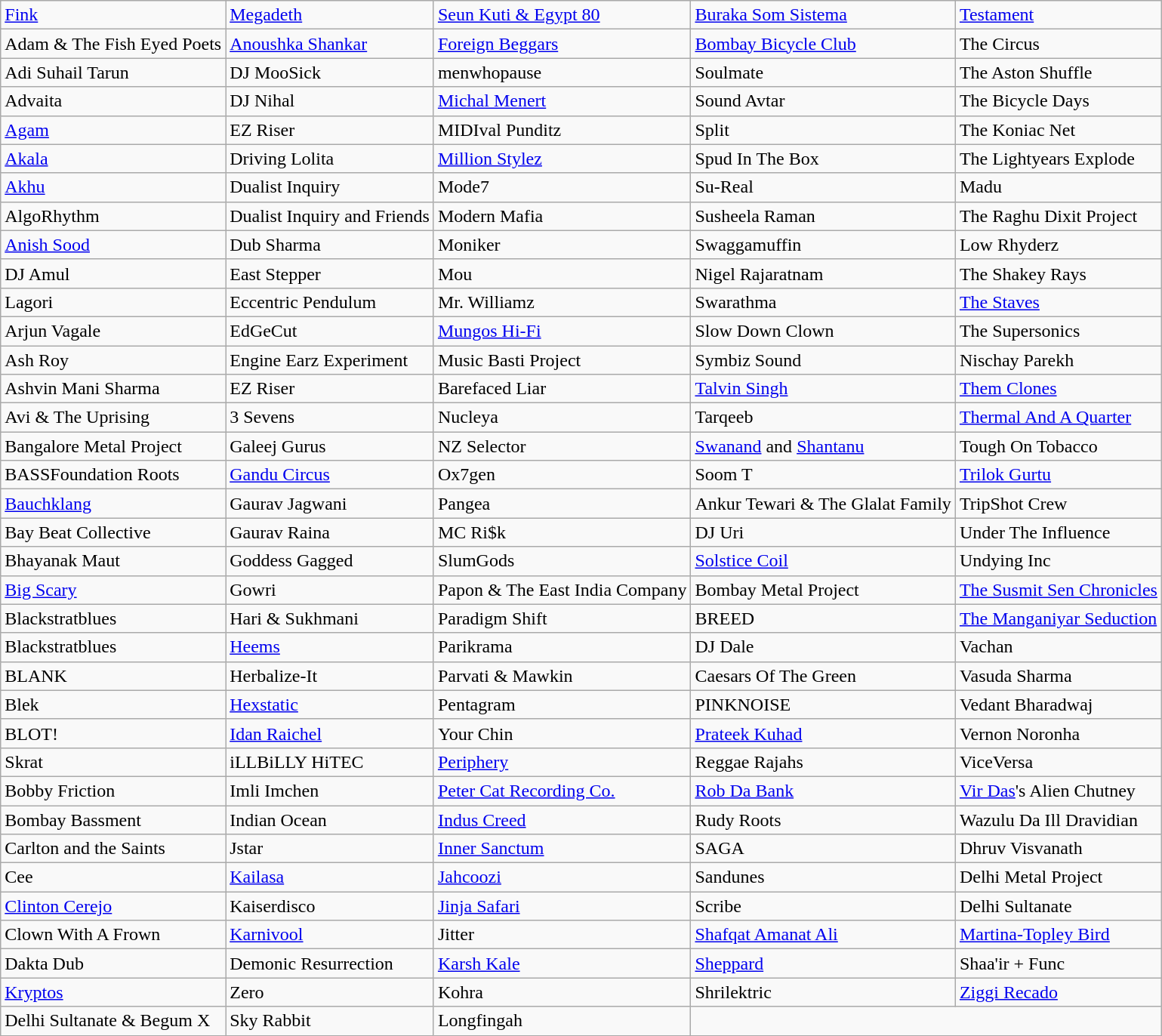<table class="wikitable mw-collapsible mw-collapsed">
<tr>
<td><a href='#'>Fink</a></td>
<td><a href='#'>Megadeth</a></td>
<td><a href='#'>Seun Kuti & Egypt 80</a></td>
<td><a href='#'>Buraka Som Sistema</a></td>
<td><a href='#'>Testament</a></td>
</tr>
<tr>
<td>Adam & The Fish Eyed Poets</td>
<td><a href='#'>Anoushka Shankar</a></td>
<td><a href='#'>Foreign Beggars</a></td>
<td><a href='#'>Bombay Bicycle Club</a></td>
<td>The Circus</td>
</tr>
<tr>
<td>Adi Suhail Tarun</td>
<td>DJ MooSick</td>
<td>menwhopause</td>
<td>Soulmate</td>
<td>The Aston Shuffle</td>
</tr>
<tr>
<td>Advaita</td>
<td>DJ Nihal</td>
<td><a href='#'>Michal Menert</a></td>
<td>Sound Avtar</td>
<td>The Bicycle Days</td>
</tr>
<tr>
<td><a href='#'>Agam</a></td>
<td>EZ Riser</td>
<td>MIDIval Punditz</td>
<td>Split</td>
<td>The Koniac Net</td>
</tr>
<tr>
<td><a href='#'>Akala</a></td>
<td>Driving Lolita</td>
<td><a href='#'>Million Stylez</a></td>
<td>Spud In The Box</td>
<td>The Lightyears Explode</td>
</tr>
<tr>
<td><a href='#'>Akhu</a></td>
<td>Dualist Inquiry</td>
<td>Mode7</td>
<td>Su-Real</td>
<td>Madu</td>
</tr>
<tr>
<td>AlgoRhythm</td>
<td>Dualist Inquiry and Friends</td>
<td>Modern Mafia</td>
<td>Susheela Raman</td>
<td>The Raghu Dixit Project</td>
</tr>
<tr>
<td><a href='#'>Anish Sood</a></td>
<td>Dub Sharma</td>
<td>Moniker</td>
<td>Swaggamuffin</td>
<td>Low Rhyderz</td>
</tr>
<tr>
<td>DJ Amul</td>
<td>East Stepper</td>
<td>Mou</td>
<td>Nigel Rajaratnam</td>
<td>The Shakey Rays</td>
</tr>
<tr>
<td>Lagori</td>
<td>Eccentric Pendulum</td>
<td>Mr. Williamz</td>
<td>Swarathma</td>
<td><a href='#'>The Staves</a></td>
</tr>
<tr>
<td>Arjun Vagale</td>
<td>EdGeCut</td>
<td><a href='#'>Mungos Hi-Fi</a></td>
<td>Slow Down Clown</td>
<td>The Supersonics</td>
</tr>
<tr>
<td>Ash Roy</td>
<td>Engine Earz Experiment</td>
<td>Music Basti Project</td>
<td>Symbiz Sound</td>
<td>Nischay Parekh</td>
</tr>
<tr>
<td>Ashvin Mani Sharma</td>
<td>EZ Riser</td>
<td>Barefaced Liar</td>
<td><a href='#'>Talvin Singh</a></td>
<td><a href='#'>Them Clones</a></td>
</tr>
<tr>
<td>Avi & The Uprising</td>
<td>3 Sevens</td>
<td>Nucleya</td>
<td>Tarqeeb</td>
<td><a href='#'>Thermal And A Quarter</a></td>
</tr>
<tr>
<td>Bangalore Metal Project</td>
<td>Galeej Gurus</td>
<td>NZ Selector</td>
<td><a href='#'>Swanand</a> and <a href='#'>Shantanu</a></td>
<td>Tough On Tobacco</td>
</tr>
<tr>
<td>BASSFoundation Roots</td>
<td><a href='#'>Gandu Circus</a></td>
<td>Ox7gen</td>
<td>Soom T</td>
<td><a href='#'>Trilok Gurtu</a></td>
</tr>
<tr>
<td><a href='#'>Bauchklang</a></td>
<td>Gaurav Jagwani</td>
<td>Pangea</td>
<td>Ankur Tewari & The Glalat Family</td>
<td>TripShot Crew</td>
</tr>
<tr>
<td>Bay Beat Collective</td>
<td>Gaurav Raina</td>
<td>MC Ri$k</td>
<td>DJ Uri</td>
<td>Under The Influence</td>
</tr>
<tr>
<td>Bhayanak Maut</td>
<td>Goddess Gagged</td>
<td>SlumGods</td>
<td><a href='#'>Solstice Coil</a></td>
<td>Undying Inc</td>
</tr>
<tr>
<td><a href='#'>Big Scary</a></td>
<td>Gowri</td>
<td>Papon & The East India Company</td>
<td>Bombay Metal Project</td>
<td><a href='#'>The Susmit Sen Chronicles</a></td>
</tr>
<tr>
<td>Blackstratblues</td>
<td>Hari & Sukhmani</td>
<td>Paradigm Shift</td>
<td>BREED</td>
<td><a href='#'>The Manganiyar Seduction</a></td>
</tr>
<tr>
<td>Blackstratblues</td>
<td><a href='#'>Heems</a></td>
<td>Parikrama</td>
<td>DJ Dale</td>
<td>Vachan</td>
</tr>
<tr>
<td>BLANK</td>
<td>Herbalize-It</td>
<td>Parvati & Mawkin</td>
<td>Caesars Of The Green</td>
<td>Vasuda Sharma</td>
</tr>
<tr>
<td>Blek</td>
<td><a href='#'>Hexstatic</a></td>
<td>Pentagram</td>
<td>PINKNOISE</td>
<td>Vedant Bharadwaj</td>
</tr>
<tr>
<td>BLOT!</td>
<td><a href='#'>Idan Raichel</a></td>
<td>Your Chin</td>
<td><a href='#'>Prateek Kuhad</a></td>
<td>Vernon Noronha</td>
</tr>
<tr>
<td>Skrat</td>
<td>iLLBiLLY HiTEC</td>
<td><a href='#'>Periphery</a></td>
<td>Reggae Rajahs</td>
<td>ViceVersa</td>
</tr>
<tr>
<td>Bobby Friction</td>
<td>Imli Imchen</td>
<td><a href='#'>Peter Cat Recording Co.</a></td>
<td><a href='#'>Rob Da Bank</a></td>
<td><a href='#'>Vir Das</a>'s Alien Chutney</td>
</tr>
<tr>
<td>Bombay Bassment</td>
<td>Indian Ocean</td>
<td><a href='#'>Indus Creed</a></td>
<td>Rudy Roots</td>
<td>Wazulu Da Ill Dravidian</td>
</tr>
<tr>
<td>Carlton and the Saints</td>
<td>Jstar</td>
<td><a href='#'>Inner Sanctum</a></td>
<td>SAGA</td>
<td>Dhruv Visvanath</td>
</tr>
<tr>
<td>Cee</td>
<td><a href='#'>Kailasa</a></td>
<td><a href='#'>Jahcoozi</a></td>
<td>Sandunes</td>
<td>Delhi Metal Project</td>
</tr>
<tr>
<td><a href='#'>Clinton Cerejo</a></td>
<td>Kaiserdisco</td>
<td><a href='#'>Jinja Safari</a></td>
<td>Scribe</td>
<td>Delhi Sultanate</td>
</tr>
<tr>
<td>Clown With A Frown</td>
<td><a href='#'>Karnivool</a></td>
<td>Jitter</td>
<td><a href='#'>Shafqat Amanat Ali</a></td>
<td><a href='#'>Martina-Topley Bird</a></td>
</tr>
<tr>
<td>Dakta Dub</td>
<td>Demonic Resurrection</td>
<td><a href='#'>Karsh Kale</a></td>
<td><a href='#'>Sheppard</a></td>
<td>Shaa'ir + Func</td>
</tr>
<tr>
<td><a href='#'>Kryptos</a></td>
<td>Zero</td>
<td>Kohra</td>
<td>Shrilektric</td>
<td><a href='#'>Ziggi Recado</a></td>
</tr>
<tr>
<td>Delhi Sultanate & Begum X</td>
<td>Sky Rabbit</td>
<td>Longfingah</td>
<td colspan="2"></td>
</tr>
</table>
